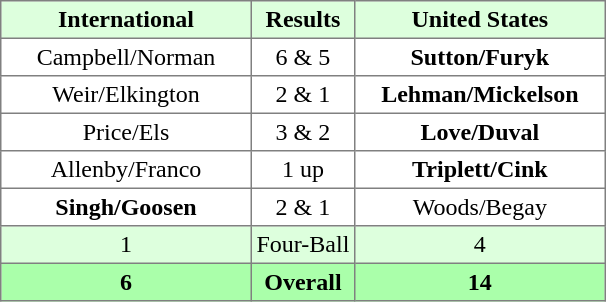<table border="1" cellpadding="3" style="border-collapse:collapse; text-align:center;">
<tr style="background:#ddffdd;">
<th width=160>International</th>
<th>Results</th>
<th width=160>United States</th>
</tr>
<tr>
<td>Campbell/Norman</td>
<td>6 & 5</td>
<td><strong>Sutton/Furyk</strong></td>
</tr>
<tr>
<td>Weir/Elkington</td>
<td>2 & 1</td>
<td><strong>Lehman/Mickelson</strong></td>
</tr>
<tr>
<td>Price/Els</td>
<td>3 & 2</td>
<td><strong>Love/Duval</strong></td>
</tr>
<tr>
<td>Allenby/Franco</td>
<td>1 up</td>
<td><strong>Triplett/Cink</strong></td>
</tr>
<tr>
<td><strong>Singh/Goosen</strong></td>
<td>2 & 1</td>
<td>Woods/Begay</td>
</tr>
<tr style="background:#ddffdd;">
<td>1</td>
<td>Four-Ball</td>
<td>4</td>
</tr>
<tr style="background:#aaffaa;">
<th>6</th>
<th>Overall</th>
<th>14</th>
</tr>
</table>
